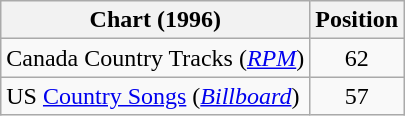<table class="wikitable sortable">
<tr>
<th scope="col">Chart (1996)</th>
<th scope="col">Position</th>
</tr>
<tr>
<td>Canada Country Tracks (<em><a href='#'>RPM</a></em>)</td>
<td align="center">62</td>
</tr>
<tr>
<td>US <a href='#'>Country Songs</a> (<em><a href='#'>Billboard</a></em>)</td>
<td align="center">57</td>
</tr>
</table>
